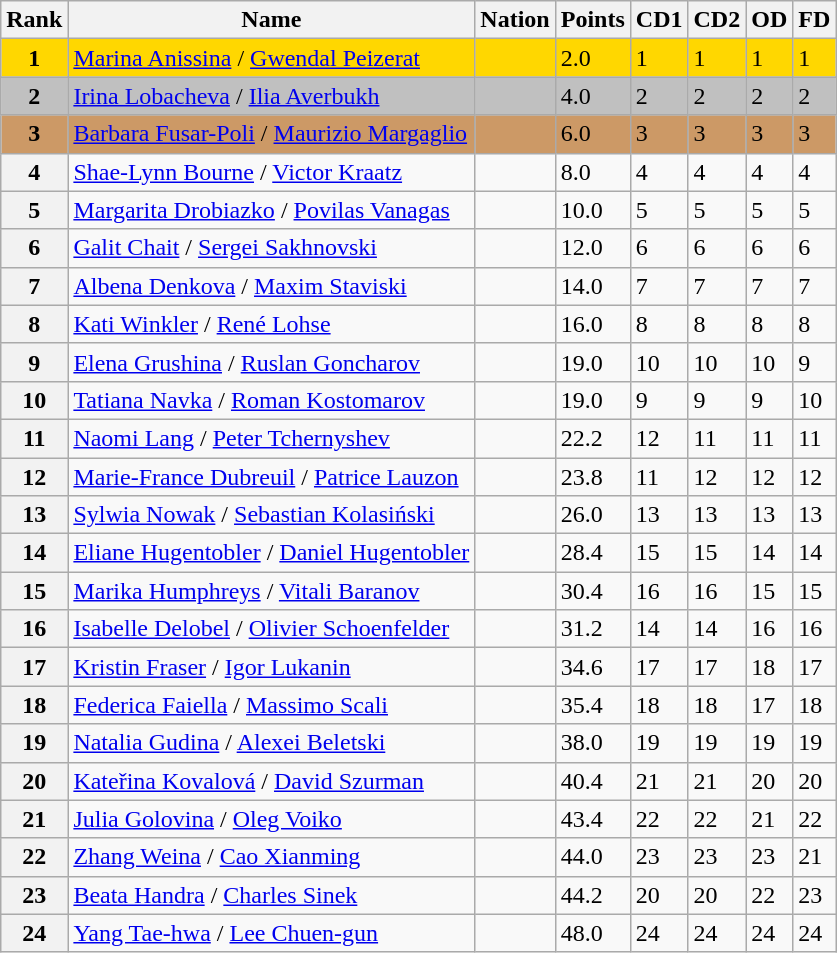<table class="wikitable">
<tr>
<th>Rank</th>
<th>Name</th>
<th>Nation</th>
<th>Points</th>
<th>CD1</th>
<th>CD2</th>
<th>OD</th>
<th>FD</th>
</tr>
<tr bgcolor="gold">
<td align="center"><strong>1</strong></td>
<td><a href='#'>Marina Anissina</a> / <a href='#'>Gwendal Peizerat</a></td>
<td></td>
<td>2.0</td>
<td>1</td>
<td>1</td>
<td>1</td>
<td>1</td>
</tr>
<tr bgcolor="silver">
<td align="center"><strong>2</strong></td>
<td><a href='#'>Irina Lobacheva</a> / <a href='#'>Ilia Averbukh</a></td>
<td></td>
<td>4.0</td>
<td>2</td>
<td>2</td>
<td>2</td>
<td>2</td>
</tr>
<tr bgcolor="cc9966">
<td align="center"><strong>3</strong></td>
<td><a href='#'>Barbara Fusar-Poli</a> / <a href='#'>Maurizio Margaglio</a></td>
<td></td>
<td>6.0</td>
<td>3</td>
<td>3</td>
<td>3</td>
<td>3</td>
</tr>
<tr>
<th>4</th>
<td><a href='#'>Shae-Lynn Bourne</a> / <a href='#'>Victor Kraatz</a></td>
<td></td>
<td>8.0</td>
<td>4</td>
<td>4</td>
<td>4</td>
<td>4</td>
</tr>
<tr>
<th>5</th>
<td><a href='#'>Margarita Drobiazko</a> / <a href='#'>Povilas Vanagas</a></td>
<td></td>
<td>10.0</td>
<td>5</td>
<td>5</td>
<td>5</td>
<td>5</td>
</tr>
<tr>
<th>6</th>
<td><a href='#'>Galit Chait</a> / <a href='#'>Sergei Sakhnovski</a></td>
<td></td>
<td>12.0</td>
<td>6</td>
<td>6</td>
<td>6</td>
<td>6</td>
</tr>
<tr>
<th>7</th>
<td><a href='#'>Albena Denkova</a> / <a href='#'>Maxim Staviski</a></td>
<td></td>
<td>14.0</td>
<td>7</td>
<td>7</td>
<td>7</td>
<td>7</td>
</tr>
<tr>
<th>8</th>
<td><a href='#'>Kati Winkler</a> / <a href='#'>René Lohse</a></td>
<td></td>
<td>16.0</td>
<td>8</td>
<td>8</td>
<td>8</td>
<td>8</td>
</tr>
<tr>
<th>9</th>
<td><a href='#'>Elena Grushina</a> / <a href='#'>Ruslan Goncharov</a></td>
<td></td>
<td>19.0</td>
<td>10</td>
<td>10</td>
<td>10</td>
<td>9</td>
</tr>
<tr>
<th>10</th>
<td><a href='#'>Tatiana Navka</a> / <a href='#'>Roman Kostomarov</a></td>
<td></td>
<td>19.0</td>
<td>9</td>
<td>9</td>
<td>9</td>
<td>10</td>
</tr>
<tr>
<th>11</th>
<td><a href='#'>Naomi Lang</a> / <a href='#'>Peter Tchernyshev</a></td>
<td></td>
<td>22.2</td>
<td>12</td>
<td>11</td>
<td>11</td>
<td>11</td>
</tr>
<tr>
<th>12</th>
<td><a href='#'>Marie-France Dubreuil</a> / <a href='#'>Patrice Lauzon</a></td>
<td></td>
<td>23.8</td>
<td>11</td>
<td>12</td>
<td>12</td>
<td>12</td>
</tr>
<tr>
<th>13</th>
<td><a href='#'>Sylwia Nowak</a> / <a href='#'>Sebastian Kolasiński</a></td>
<td></td>
<td>26.0</td>
<td>13</td>
<td>13</td>
<td>13</td>
<td>13</td>
</tr>
<tr>
<th>14</th>
<td><a href='#'>Eliane Hugentobler</a> / <a href='#'>Daniel Hugentobler</a></td>
<td></td>
<td>28.4</td>
<td>15</td>
<td>15</td>
<td>14</td>
<td>14</td>
</tr>
<tr>
<th>15</th>
<td><a href='#'>Marika Humphreys</a> / <a href='#'>Vitali Baranov</a></td>
<td></td>
<td>30.4</td>
<td>16</td>
<td>16</td>
<td>15</td>
<td>15</td>
</tr>
<tr>
<th>16</th>
<td><a href='#'>Isabelle Delobel</a> / <a href='#'>Olivier Schoenfelder</a></td>
<td></td>
<td>31.2</td>
<td>14</td>
<td>14</td>
<td>16</td>
<td>16</td>
</tr>
<tr>
<th>17</th>
<td><a href='#'>Kristin Fraser</a> / <a href='#'>Igor Lukanin</a></td>
<td></td>
<td>34.6</td>
<td>17</td>
<td>17</td>
<td>18</td>
<td>17</td>
</tr>
<tr>
<th>18</th>
<td><a href='#'>Federica Faiella</a> / <a href='#'>Massimo Scali</a></td>
<td></td>
<td>35.4</td>
<td>18</td>
<td>18</td>
<td>17</td>
<td>18</td>
</tr>
<tr>
<th>19</th>
<td><a href='#'>Natalia Gudina</a> / <a href='#'>Alexei Beletski</a></td>
<td></td>
<td>38.0</td>
<td>19</td>
<td>19</td>
<td>19</td>
<td>19</td>
</tr>
<tr>
<th>20</th>
<td><a href='#'>Kateřina Kovalová</a> / <a href='#'>David Szurman</a></td>
<td></td>
<td>40.4</td>
<td>21</td>
<td>21</td>
<td>20</td>
<td>20</td>
</tr>
<tr>
<th>21</th>
<td><a href='#'>Julia Golovina</a> / <a href='#'>Oleg Voiko</a></td>
<td></td>
<td>43.4</td>
<td>22</td>
<td>22</td>
<td>21</td>
<td>22</td>
</tr>
<tr>
<th>22</th>
<td><a href='#'>Zhang Weina</a> / <a href='#'>Cao Xianming</a></td>
<td></td>
<td>44.0</td>
<td>23</td>
<td>23</td>
<td>23</td>
<td>21</td>
</tr>
<tr>
<th>23</th>
<td><a href='#'>Beata Handra</a> / <a href='#'>Charles Sinek</a></td>
<td></td>
<td>44.2</td>
<td>20</td>
<td>20</td>
<td>22</td>
<td>23</td>
</tr>
<tr>
<th>24</th>
<td><a href='#'>Yang Tae-hwa</a> / <a href='#'>Lee Chuen-gun</a></td>
<td></td>
<td>48.0</td>
<td>24</td>
<td>24</td>
<td>24</td>
<td>24</td>
</tr>
</table>
